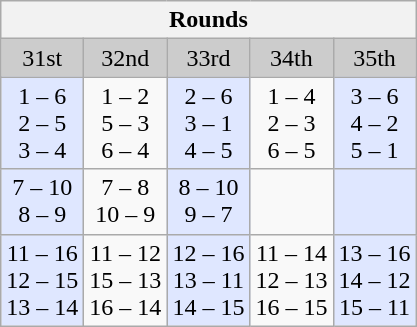<table class="wikitable">
<tr>
<th colspan="5">Rounds</th>
</tr>
<tr>
<td align="center" bgcolor="#CCCCCC">31st</td>
<td align="center" bgcolor="#CCCCCC">32nd</td>
<td align="center" bgcolor="#CCCCCC">33rd</td>
<td align="center" bgcolor="#CCCCCC">34th</td>
<td align="center" bgcolor="#CCCCCC">35th</td>
</tr>
<tr>
<td align="center" bgcolor="#DFE7FF">1 – 6<br>2 – 5<br>3 – 4</td>
<td align="center">1 – 2<br>5 – 3<br>6 – 4</td>
<td align="center" bgcolor="#DFE7FF">2 – 6<br>3 – 1<br>4 – 5</td>
<td align="center">1 – 4<br>2 – 3<br>6 – 5</td>
<td align="center" bgcolor="#DFE7FF">3 – 6<br>4 – 2<br>5 – 1</td>
</tr>
<tr>
<td align="center" bgcolor="#DFE7FF">7 – 10<br>8 – 9</td>
<td align="center">7 – 8<br>10 – 9</td>
<td align="center" bgcolor="#DFE7FF">8 – 10<br>9 – 7</td>
<td align="center"><br></td>
<td align="center" bgcolor="#DFE7FF"><br></td>
</tr>
<tr>
<td align="center" bgcolor="#DFE7FF">11 – 16<br>12 – 15<br>13 – 14</td>
<td align="center">11 – 12<br>15 – 13<br>16 – 14</td>
<td align="center" bgcolor="#DFE7FF">12 – 16<br>13 – 11<br>14 – 15</td>
<td align="center">11 – 14<br>12 – 13<br>16 – 15</td>
<td align="center" bgcolor="#DFE7FF">13 – 16<br>14 – 12<br>15 – 11</td>
</tr>
</table>
